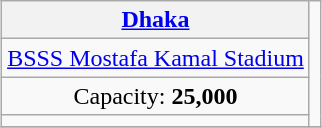<table class="wikitable" style="text-align:center; margin:0.2em auto;">
<tr>
<th><a href='#'>Dhaka</a></th>
<td rowspan="4"></td>
</tr>
<tr>
<td><a href='#'>BSSS Mostafa Kamal Stadium</a></td>
</tr>
<tr>
<td>Capacity: <strong>25,000</strong></td>
</tr>
<tr>
<td></td>
</tr>
<tr>
</tr>
</table>
